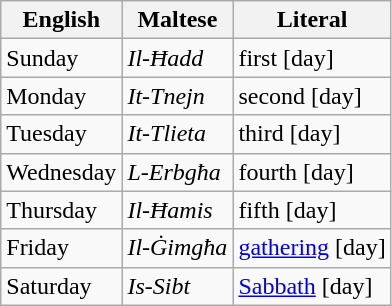<table class="wikitable">
<tr>
<th>English</th>
<th>Maltese</th>
<th>Literal</th>
</tr>
<tr>
<td>Sunday</td>
<td><em>Il-Ħadd</em></td>
<td>first [day]</td>
</tr>
<tr>
<td>Monday</td>
<td><em>It-Tnejn</em></td>
<td>second [day]</td>
</tr>
<tr>
<td>Tuesday</td>
<td><em>It-Tlieta</em></td>
<td>third [day]</td>
</tr>
<tr>
<td>Wednesday</td>
<td><em>L-Erbgħa</em></td>
<td>fourth [day]</td>
</tr>
<tr>
<td>Thursday</td>
<td><em>Il-Ħamis</em></td>
<td>fifth [day]</td>
</tr>
<tr>
<td>Friday</td>
<td><em>Il-Ġimgħa</em></td>
<td><a href='#'>gathering</a> [day]</td>
</tr>
<tr>
<td>Saturday</td>
<td><em>Is-Sibt</em></td>
<td><a href='#'>Sabbath</a> [day]</td>
</tr>
</table>
